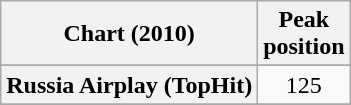<table class="wikitable sortable plainrowheaders" style="text-align:center">
<tr>
<th scope="col">Chart (2010)</th>
<th scope="col">Peak<br>position</th>
</tr>
<tr>
</tr>
<tr>
<th scope="row">Russia Airplay (TopHit)</th>
<td>125</td>
</tr>
<tr>
</tr>
</table>
